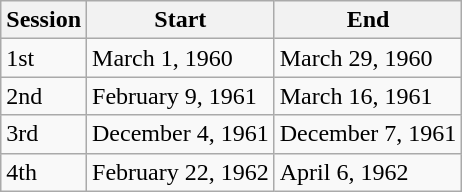<table class="wikitable">
<tr>
<th>Session</th>
<th>Start</th>
<th>End</th>
</tr>
<tr>
<td>1st</td>
<td>March 1, 1960</td>
<td>March 29, 1960</td>
</tr>
<tr>
<td>2nd</td>
<td>February 9, 1961</td>
<td>March 16, 1961</td>
</tr>
<tr>
<td>3rd</td>
<td>December 4, 1961</td>
<td>December 7, 1961</td>
</tr>
<tr>
<td>4th</td>
<td>February 22, 1962</td>
<td>April 6, 1962</td>
</tr>
</table>
